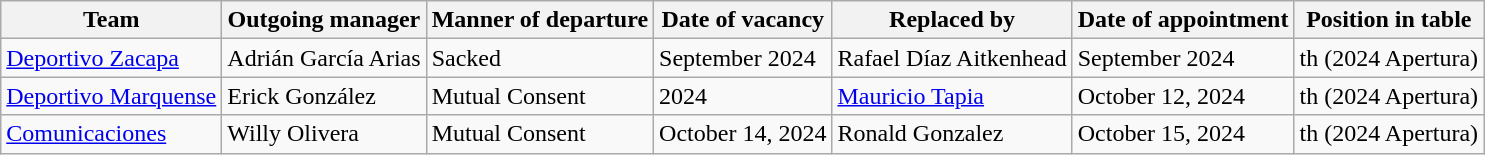<table class="wikitable">
<tr>
<th>Team</th>
<th>Outgoing manager</th>
<th>Manner of departure</th>
<th>Date of vacancy</th>
<th>Replaced by</th>
<th>Date of appointment</th>
<th>Position in table</th>
</tr>
<tr>
<td><a href='#'>Deportivo Zacapa</a></td>
<td> Adrián García Arias</td>
<td>Sacked</td>
<td>September 2024</td>
<td> Rafael Díaz Aitkenhead</td>
<td>September 2024</td>
<td>th (2024 Apertura)</td>
</tr>
<tr>
<td><a href='#'>Deportivo Marquense</a></td>
<td> Erick González</td>
<td>Mutual Consent</td>
<td>2024</td>
<td> <a href='#'>Mauricio Tapia</a> </td>
<td>October 12, 2024</td>
<td>th (2024 Apertura)</td>
</tr>
<tr>
<td><a href='#'>Comunicaciones</a></td>
<td> Willy Olivera</td>
<td>Mutual Consent</td>
<td>October 14, 2024</td>
<td> Ronald Gonzalez </td>
<td>October 15, 2024</td>
<td>th (2024 Apertura)</td>
</tr>
</table>
